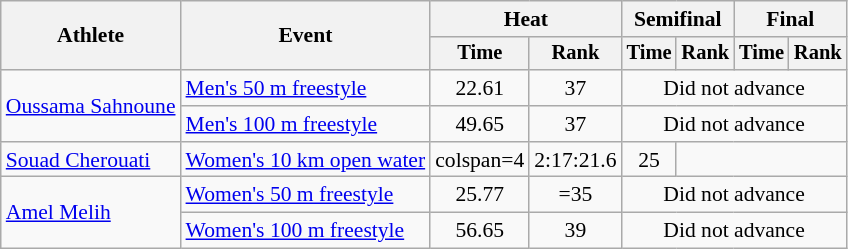<table class=wikitable style="font-size:90%">
<tr>
<th rowspan="2">Athlete</th>
<th rowspan="2">Event</th>
<th colspan="2">Heat</th>
<th colspan="2">Semifinal</th>
<th colspan="2">Final</th>
</tr>
<tr style="font-size:95%">
<th>Time</th>
<th>Rank</th>
<th>Time</th>
<th>Rank</th>
<th>Time</th>
<th>Rank</th>
</tr>
<tr align=center>
<td align=left rowspan=2><a href='#'>Oussama Sahnoune</a></td>
<td align=left><a href='#'>Men's 50 m freestyle</a></td>
<td>22.61</td>
<td>37</td>
<td colspan="4">Did not advance</td>
</tr>
<tr align=center>
<td align=left><a href='#'>Men's 100 m freestyle</a></td>
<td>49.65</td>
<td>37</td>
<td colspan="4">Did not advance</td>
</tr>
<tr align=center>
<td align=left><a href='#'>Souad Cherouati</a></td>
<td align=left><a href='#'>Women's 10 km open water</a></td>
<td>colspan=4 </td>
<td>2:17:21.6</td>
<td>25</td>
</tr>
<tr align=center>
<td align=left rowspan=2><a href='#'>Amel Melih</a></td>
<td align=left><a href='#'>Women's 50 m freestyle</a></td>
<td>25.77</td>
<td>=35</td>
<td colspan="4">Did not advance</td>
</tr>
<tr align=center>
<td align=left><a href='#'>Women's 100 m freestyle</a></td>
<td>56.65</td>
<td>39</td>
<td colspan="4">Did not advance</td>
</tr>
</table>
